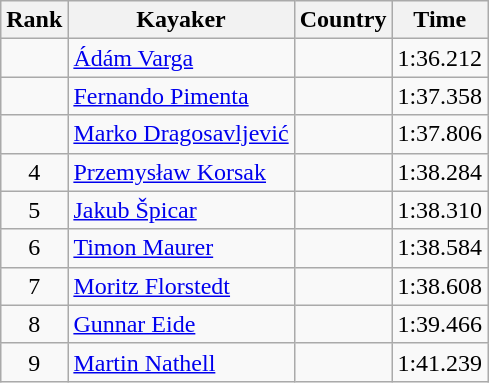<table class="wikitable" style="text-align:center">
<tr>
<th>Rank</th>
<th>Kayaker</th>
<th>Country</th>
<th>Time</th>
</tr>
<tr>
<td></td>
<td align=left><a href='#'>Ádám Varga</a></td>
<td align=left></td>
<td>1:36.212 <strong></strong></td>
</tr>
<tr>
<td></td>
<td align=left><a href='#'>Fernando Pimenta</a></td>
<td align=left></td>
<td>1:37.358</td>
</tr>
<tr>
<td></td>
<td align=left><a href='#'>Marko Dragosavljević</a></td>
<td align=left></td>
<td>1:37.806</td>
</tr>
<tr>
<td>4</td>
<td align=left><a href='#'>Przemysław Korsak</a></td>
<td align=left></td>
<td>1:38.284</td>
</tr>
<tr>
<td>5</td>
<td align=left><a href='#'>Jakub Špicar</a></td>
<td align=left></td>
<td>1:38.310</td>
</tr>
<tr>
<td>6</td>
<td align=left><a href='#'>Timon Maurer</a></td>
<td align=left></td>
<td>1:38.584</td>
</tr>
<tr>
<td>7</td>
<td align=left><a href='#'>Moritz Florstedt</a></td>
<td align=left></td>
<td>1:38.608</td>
</tr>
<tr>
<td>8</td>
<td align=left><a href='#'>Gunnar Eide</a></td>
<td align=left></td>
<td>1:39.466</td>
</tr>
<tr>
<td>9</td>
<td align=left><a href='#'>Martin Nathell</a></td>
<td align=left></td>
<td>1:41.239</td>
</tr>
</table>
